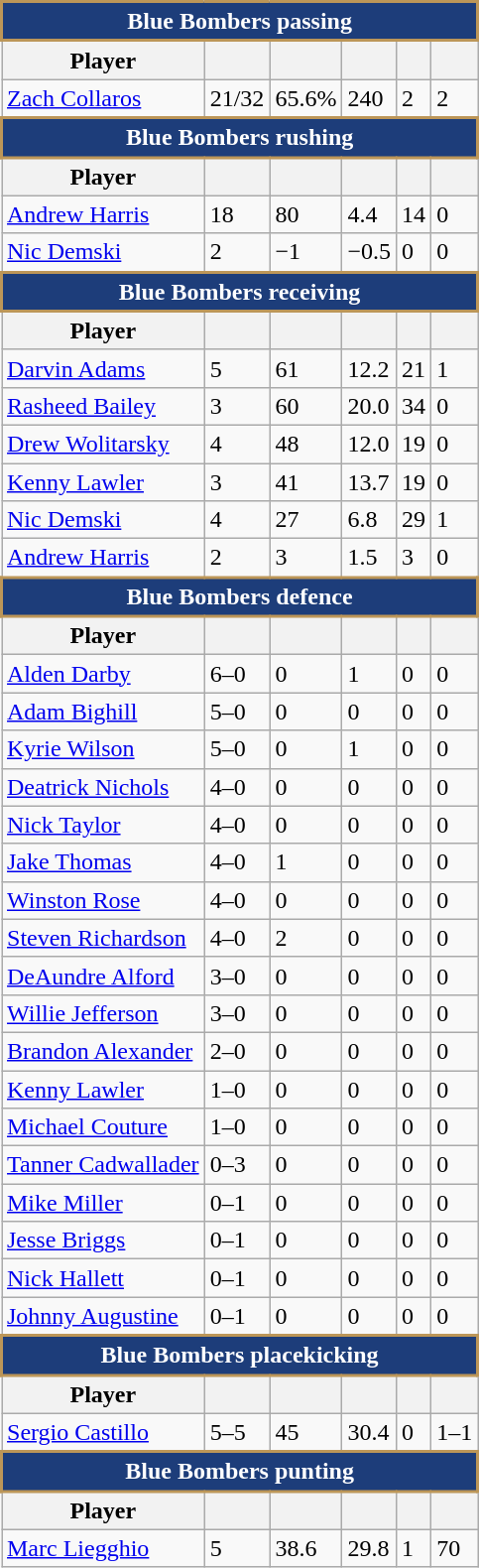<table class="wikitable">
<tr>
<th colspan="6" style="background:#1D3D7A;color:white;border:2px solid #BC9658;">Blue Bombers passing</th>
</tr>
<tr>
<th>Player</th>
<th></th>
<th></th>
<th></th>
<th></th>
<th></th>
</tr>
<tr>
<td> <a href='#'>Zach Collaros</a></td>
<td>21/32</td>
<td>65.6%</td>
<td>240</td>
<td>2</td>
<td>2</td>
</tr>
<tr>
<th colspan="6" style="background:#1D3D7A;color:white;border:2px solid #BC9658;">Blue Bombers rushing</th>
</tr>
<tr>
<th>Player</th>
<th></th>
<th></th>
<th></th>
<th></th>
<th></th>
</tr>
<tr>
<td> <a href='#'>Andrew Harris</a></td>
<td>18</td>
<td>80</td>
<td>4.4</td>
<td>14</td>
<td>0</td>
</tr>
<tr>
<td> <a href='#'>Nic Demski</a></td>
<td>2</td>
<td>−1</td>
<td>−0.5</td>
<td>0</td>
<td>0</td>
</tr>
<tr>
<th colspan="6" style="background:#1D3D7A;color:white;border:2px solid #BC9658;">Blue Bombers receiving</th>
</tr>
<tr>
<th>Player</th>
<th></th>
<th></th>
<th></th>
<th></th>
<th></th>
</tr>
<tr>
<td> <a href='#'>Darvin Adams</a></td>
<td>5</td>
<td>61</td>
<td>12.2</td>
<td>21</td>
<td>1</td>
</tr>
<tr>
<td> <a href='#'>Rasheed Bailey</a></td>
<td>3</td>
<td>60</td>
<td>20.0</td>
<td>34</td>
<td>0</td>
</tr>
<tr>
<td> <a href='#'>Drew Wolitarsky</a></td>
<td>4</td>
<td>48</td>
<td>12.0</td>
<td>19</td>
<td>0</td>
</tr>
<tr>
<td> <a href='#'>Kenny Lawler</a></td>
<td>3</td>
<td>41</td>
<td>13.7</td>
<td>19</td>
<td>0</td>
</tr>
<tr>
<td> <a href='#'>Nic Demski</a></td>
<td>4</td>
<td>27</td>
<td>6.8</td>
<td>29</td>
<td>1</td>
</tr>
<tr>
<td> <a href='#'>Andrew Harris</a></td>
<td>2</td>
<td>3</td>
<td>1.5</td>
<td>3</td>
<td>0</td>
</tr>
<tr>
<th colspan="6" style="background:#1D3D7A;color:white;border:2px solid #BC9658;">Blue Bombers defence</th>
</tr>
<tr>
<th>Player</th>
<th></th>
<th></th>
<th></th>
<th></th>
<th></th>
</tr>
<tr>
<td> <a href='#'>Alden Darby</a></td>
<td>6–0</td>
<td>0</td>
<td>1</td>
<td>0</td>
<td>0</td>
</tr>
<tr>
<td> <a href='#'>Adam Bighill</a></td>
<td>5–0</td>
<td>0</td>
<td>0</td>
<td>0</td>
<td>0</td>
</tr>
<tr>
<td> <a href='#'>Kyrie Wilson</a></td>
<td>5–0</td>
<td>0</td>
<td>1</td>
<td>0</td>
<td>0</td>
</tr>
<tr>
<td> <a href='#'>Deatrick Nichols</a></td>
<td>4–0</td>
<td>0</td>
<td>0</td>
<td>0</td>
<td>0</td>
</tr>
<tr>
<td> <a href='#'>Nick Taylor</a></td>
<td>4–0</td>
<td>0</td>
<td>0</td>
<td>0</td>
<td>0</td>
</tr>
<tr>
<td> <a href='#'>Jake Thomas</a></td>
<td>4–0</td>
<td>1</td>
<td>0</td>
<td>0</td>
<td>0</td>
</tr>
<tr>
<td> <a href='#'>Winston Rose</a></td>
<td>4–0</td>
<td>0</td>
<td>0</td>
<td>0</td>
<td>0</td>
</tr>
<tr>
<td> <a href='#'>Steven Richardson</a></td>
<td>4–0</td>
<td>2</td>
<td>0</td>
<td>0</td>
<td>0</td>
</tr>
<tr>
<td> <a href='#'>DeAundre Alford</a></td>
<td>3–0</td>
<td>0</td>
<td>0</td>
<td>0</td>
<td>0</td>
</tr>
<tr>
<td> <a href='#'>Willie Jefferson</a></td>
<td>3–0</td>
<td>0</td>
<td>0</td>
<td>0</td>
<td>0</td>
</tr>
<tr>
<td> <a href='#'>Brandon Alexander</a></td>
<td>2–0</td>
<td>0</td>
<td>0</td>
<td>0</td>
<td>0</td>
</tr>
<tr>
<td> <a href='#'>Kenny Lawler</a></td>
<td>1–0</td>
<td>0</td>
<td>0</td>
<td>0</td>
<td>0</td>
</tr>
<tr>
<td> <a href='#'>Michael Couture</a></td>
<td>1–0</td>
<td>0</td>
<td>0</td>
<td>0</td>
<td>0</td>
</tr>
<tr>
<td> <a href='#'>Tanner Cadwallader</a></td>
<td>0–3</td>
<td>0</td>
<td>0</td>
<td>0</td>
<td>0</td>
</tr>
<tr>
<td> <a href='#'>Mike Miller</a></td>
<td>0–1</td>
<td>0</td>
<td>0</td>
<td>0</td>
<td>0</td>
</tr>
<tr>
<td> <a href='#'>Jesse Briggs</a></td>
<td>0–1</td>
<td>0</td>
<td>0</td>
<td>0</td>
<td>0</td>
</tr>
<tr>
<td> <a href='#'>Nick Hallett</a></td>
<td>0–1</td>
<td>0</td>
<td>0</td>
<td>0</td>
<td>0</td>
</tr>
<tr>
<td> <a href='#'>Johnny Augustine</a></td>
<td>0–1</td>
<td>0</td>
<td>0</td>
<td>0</td>
<td>0</td>
</tr>
<tr>
<th colspan="6" style="background:#1D3D7A;color:white;border:2px solid #BC9658;">Blue Bombers placekicking</th>
</tr>
<tr>
<th>Player</th>
<th></th>
<th></th>
<th></th>
<th></th>
<th></th>
</tr>
<tr>
<td> <a href='#'>Sergio Castillo</a></td>
<td>5–5</td>
<td>45</td>
<td>30.4</td>
<td>0</td>
<td>1–1</td>
</tr>
<tr>
<th colspan="6" style="background:#1D3D7A;color:white;border:2px solid #BC9658;">Blue Bombers punting</th>
</tr>
<tr>
<th>Player</th>
<th></th>
<th></th>
<th></th>
<th></th>
<th></th>
</tr>
<tr>
<td> <a href='#'>Marc Liegghio</a></td>
<td>5</td>
<td>38.6</td>
<td>29.8</td>
<td>1</td>
<td>70</td>
</tr>
</table>
